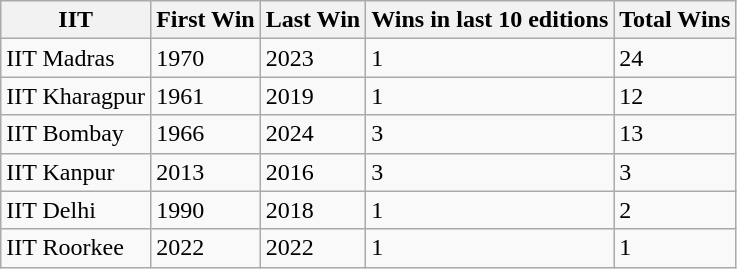<table | class="sortable wikitable">
<tr>
<th>IIT</th>
<th>First Win</th>
<th>Last Win</th>
<th>Wins in last 10 editions</th>
<th>Total Wins</th>
</tr>
<tr>
<td>IIT Madras</td>
<td>1970</td>
<td>2023</td>
<td>1</td>
<td>24</td>
</tr>
<tr>
<td>IIT Kharagpur</td>
<td>1961</td>
<td>2019</td>
<td>1</td>
<td>12</td>
</tr>
<tr>
<td>IIT Bombay</td>
<td>1966</td>
<td>2024</td>
<td>3</td>
<td>13</td>
</tr>
<tr>
<td>IIT Kanpur</td>
<td>2013</td>
<td>2016</td>
<td>3</td>
<td>3</td>
</tr>
<tr>
<td>IIT Delhi</td>
<td>1990</td>
<td>2018</td>
<td>1</td>
<td>2</td>
</tr>
<tr>
<td>IIT Roorkee</td>
<td>2022</td>
<td>2022</td>
<td>1</td>
<td>1</td>
</tr>
</table>
